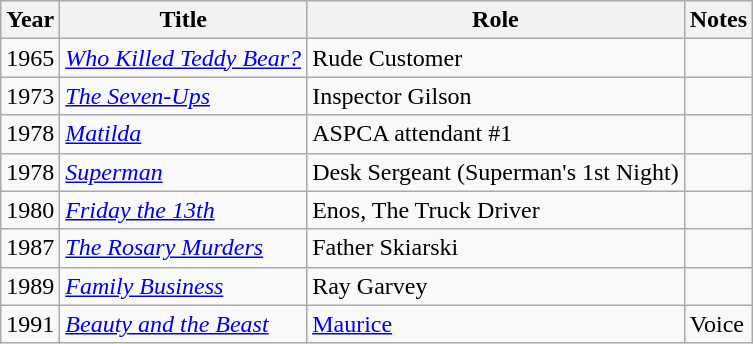<table class="wikitable sortable">
<tr>
<th>Year</th>
<th>Title</th>
<th>Role</th>
<th>Notes</th>
</tr>
<tr>
<td>1965</td>
<td><em><a href='#'>Who Killed Teddy Bear?</a></em></td>
<td>Rude Customer</td>
<td></td>
</tr>
<tr>
<td>1973</td>
<td><em><a href='#'>The Seven-Ups</a></em></td>
<td>Inspector Gilson</td>
<td></td>
</tr>
<tr>
<td>1978</td>
<td><em><a href='#'>Matilda</a></em></td>
<td>ASPCA attendant #1</td>
<td></td>
</tr>
<tr>
<td>1978</td>
<td><em><a href='#'>Superman</a></em></td>
<td>Desk Sergeant (Superman's 1st Night)</td>
<td></td>
</tr>
<tr>
<td>1980</td>
<td><em><a href='#'>Friday the 13th</a></em></td>
<td>Enos, The Truck Driver</td>
<td></td>
</tr>
<tr>
<td>1987</td>
<td><em><a href='#'>The Rosary Murders</a></em></td>
<td>Father Skiarski</td>
<td></td>
</tr>
<tr>
<td>1989</td>
<td><em><a href='#'>Family Business</a></em></td>
<td>Ray Garvey</td>
<td></td>
</tr>
<tr>
<td>1991</td>
<td><em><a href='#'>Beauty and the Beast</a></em></td>
<td><a href='#'>Maurice</a></td>
<td>Voice</td>
</tr>
</table>
